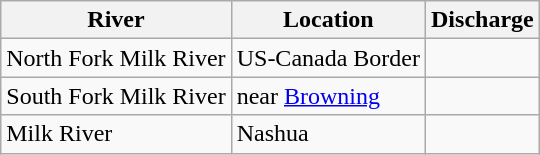<table class="wikitable">
<tr>
<th>River</th>
<th>Location</th>
<th>Discharge</th>
</tr>
<tr>
<td>North Fork Milk River</td>
<td>US-Canada Border</td>
<td></td>
</tr>
<tr>
<td>South Fork Milk River</td>
<td>near <a href='#'>Browning</a></td>
<td></td>
</tr>
<tr>
<td>Milk River</td>
<td>Nashua</td>
<td></td>
</tr>
</table>
